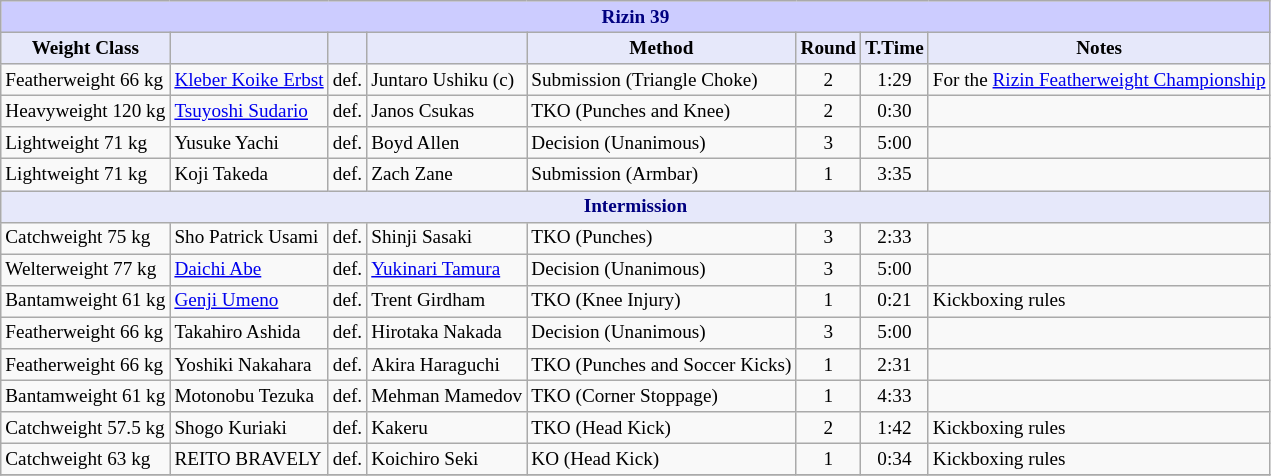<table class="wikitable" style="font-size: 80%;">
<tr>
<th colspan="8" style="background-color: #ccf; color: #000080; text-align: center;"><strong>Rizin 39</strong></th>
</tr>
<tr>
<th colspan="1" style="background-color: #E6E8FA; color: #000000; text-align: center;">Weight Class</th>
<th colspan="1" style="background-color: #E6E8FA; color: #000000; text-align: center;"></th>
<th colspan="1" style="background-color: #E6E8FA; color: #000000; text-align: center;"></th>
<th colspan="1" style="background-color: #E6E8FA; color: #000000; text-align: center;"></th>
<th colspan="1" style="background-color: #E6E8FA; color: #000000; text-align: center;">Method</th>
<th colspan="1" style="background-color: #E6E8FA; color: #000000; text-align: center;">Round</th>
<th colspan="1" style="background-color: #E6E8FA; color: #000000; text-align: center;">T.Time</th>
<th colspan="1" style="background-color: #E6E8FA; color: #000000; text-align: center;">Notes</th>
</tr>
<tr>
<td>Featherweight 66 kg</td>
<td> <a href='#'>Kleber Koike Erbst</a></td>
<td align=center>def.</td>
<td> Juntaro Ushiku (c)</td>
<td>Submission (Triangle Choke)</td>
<td align=center>2</td>
<td align=center>1:29</td>
<td>For the <a href='#'>Rizin Featherweight Championship</a></td>
</tr>
<tr>
<td>Heavyweight 120 kg</td>
<td> <a href='#'>Tsuyoshi Sudario</a></td>
<td align=center>def.</td>
<td> Janos Csukas</td>
<td>TKO (Punches and Knee)</td>
<td align=center>2</td>
<td align=center>0:30</td>
<td></td>
</tr>
<tr>
<td>Lightweight 71 kg</td>
<td> Yusuke Yachi</td>
<td align=center>def.</td>
<td> Boyd Allen</td>
<td>Decision (Unanimous)</td>
<td align=center>3</td>
<td align=center>5:00</td>
<td></td>
</tr>
<tr>
<td>Lightweight 71 kg</td>
<td> Koji Takeda</td>
<td align=center>def.</td>
<td> Zach Zane</td>
<td>Submission (Armbar)</td>
<td align=center>1</td>
<td align=center>3:35</td>
<td></td>
</tr>
<tr>
<th colspan="8" style="background-color: #E6E8FA; color: #000080; text-align: center;"><strong>Intermission</strong></th>
</tr>
<tr>
<td>Catchweight 75 kg</td>
<td> Sho Patrick Usami</td>
<td align=center>def.</td>
<td> Shinji Sasaki</td>
<td>TKO (Punches)</td>
<td align=center>3</td>
<td align=center>2:33</td>
<td></td>
</tr>
<tr>
<td>Welterweight 77 kg</td>
<td> <a href='#'>Daichi Abe</a></td>
<td align=center>def.</td>
<td> <a href='#'>Yukinari Tamura</a></td>
<td>Decision (Unanimous)</td>
<td align=center>3</td>
<td align=center>5:00</td>
<td></td>
</tr>
<tr>
<td>Bantamweight 61 kg</td>
<td> <a href='#'>Genji Umeno</a></td>
<td align=center>def.</td>
<td> Trent Girdham</td>
<td>TKO (Knee Injury)</td>
<td align=center>1</td>
<td align=center>0:21</td>
<td>Kickboxing rules</td>
</tr>
<tr>
<td>Featherweight 66 kg</td>
<td> Takahiro Ashida</td>
<td align=center>def.</td>
<td> Hirotaka Nakada</td>
<td>Decision (Unanimous)</td>
<td align=center>3</td>
<td align=center>5:00</td>
<td></td>
</tr>
<tr>
<td>Featherweight 66 kg</td>
<td> Yoshiki Nakahara</td>
<td align=center>def.</td>
<td> Akira Haraguchi</td>
<td>TKO (Punches and Soccer Kicks)</td>
<td align=center>1</td>
<td align=center>2:31</td>
<td></td>
</tr>
<tr>
<td>Bantamweight 61 kg</td>
<td> Motonobu Tezuka</td>
<td align=center>def.</td>
<td> Mehman Mamedov</td>
<td>TKO (Corner Stoppage)</td>
<td align=center>1</td>
<td align=center>4:33</td>
<td></td>
</tr>
<tr>
<td>Catchweight 57.5 kg</td>
<td> Shogo Kuriaki</td>
<td align=center>def.</td>
<td> Kakeru</td>
<td>TKO (Head Kick)</td>
<td align=center>2</td>
<td align=center>1:42</td>
<td>Kickboxing rules</td>
</tr>
<tr>
<td>Catchweight 63 kg</td>
<td> REITO BRAVELY</td>
<td align=center>def.</td>
<td> Koichiro Seki</td>
<td>KO (Head Kick)</td>
<td align=center>1</td>
<td align=center>0:34</td>
<td>Kickboxing rules</td>
</tr>
<tr>
</tr>
</table>
